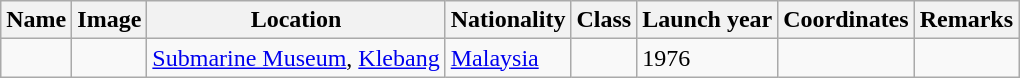<table class="wikitable">
<tr>
<th>Name</th>
<th>Image</th>
<th>Location</th>
<th>Nationality</th>
<th>Class</th>
<th>Launch year</th>
<th>Coordinates</th>
<th>Remarks</th>
</tr>
<tr>
<td></td>
<td></td>
<td><a href='#'>Submarine Museum</a>, <a href='#'>Klebang</a></td>
<td> <a href='#'>Malaysia</a></td>
<td></td>
<td>1976</td>
<td></td>
<td></td>
</tr>
</table>
